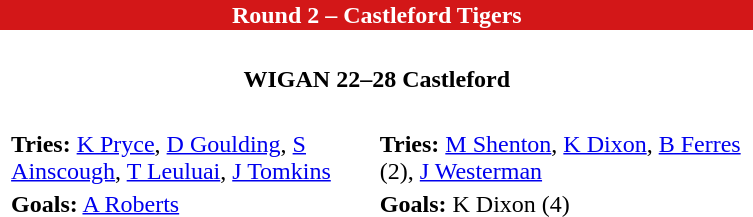<table class="toccolours collapsible collapsed" border="0" align="right" width="40%" style="margin:1em;">
<tr>
<th colspan=2 style="background:#D31718; color:#FFFFFF;">Round 2 – Castleford Tigers</th>
</tr>
<tr>
<td><br><table border=0 width=100%>
<tr>
<th colspan=2>WIGAN 22–28 Castleford</th>
</tr>
<tr>
<td><br><table border="0" width="100%">
<tr>
<td width="50%" style="vertical-align:top;"><strong>Tries:</strong> <a href='#'>K Pryce</a>, <a href='#'>D Goulding</a>, <a href='#'>S Ainscough</a>, <a href='#'>T Leuluai</a>, <a href='#'>J Tomkins</a></td>
<td width="50%" style="vertical-align:top;"><strong>Tries:</strong> <a href='#'>M Shenton</a>, <a href='#'>K Dixon</a>, <a href='#'>B Ferres</a> (2), <a href='#'>J Westerman</a></td>
</tr>
<tr>
<td width="50%" style="vertical-align:top;"><strong>Goals:</strong> <a href='#'>A Roberts</a></td>
<td width="50%" style="vertical-align:top;"><strong>Goals:</strong> K Dixon (4)</td>
</tr>
</table>
</td>
</tr>
</table>
</td>
</tr>
</table>
